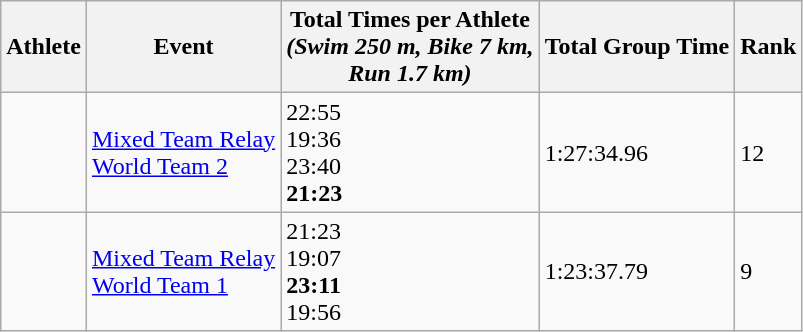<table class="wikitable" border="1">
<tr>
<th>Athlete</th>
<th>Event</th>
<th>Total Times per Athlete <br> <em>(Swim 250 m, Bike 7 km, <br> Run 1.7 km)</th>
<th>Total Group Time</th>
<th>Rank</th>
</tr>
<tr>
<td><br><br><br><strong></strong></td>
<td><a href='#'>Mixed Team Relay <br> World Team 2</a></td>
<td>22:55<br>19:36<br>23:40<br><strong>21:23</strong></td>
<td>1:27:34.96</td>
<td>12</td>
</tr>
<tr>
<td><br><br><strong></strong><br></td>
<td><a href='#'>Mixed Team Relay <br> World Team 1</a></td>
<td>21:23<br>19:07<br><strong>23:11</strong><br>19:56</td>
<td>1:23:37.79</td>
<td>9</td>
</tr>
</table>
